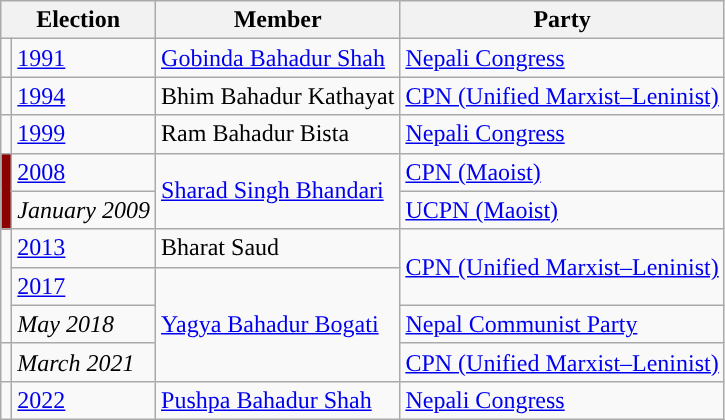<table class="wikitable">
<tr>
<th colspan="2">Election</th>
<th>Member</th>
<th>Party</th>
</tr>
<tr>
<td style="background-color:"></td>
<td><a href='#'>1991</a></td>
<td><a href='#'>Gobinda Bahadur Shah</a></td>
<td><a href='#'>Nepali Congress</a></td>
</tr>
<tr>
<td style="background-color:"></td>
<td><a href='#'>1994</a></td>
<td>Bhim Bahadur Kathayat</td>
<td><a href='#'>CPN (Unified Marxist–Leninist)</a></td>
</tr>
<tr>
<td style="background-color:"></td>
<td><a href='#'>1999</a></td>
<td>Ram Bahadur Bista</td>
<td><a href='#'>Nepali Congress</a></td>
</tr>
<tr>
<td rowspan="2" style="background-color:darkred"></td>
<td><a href='#'>2008</a></td>
<td rowspan="2"><a href='#'>Sharad Singh Bhandari</a></td>
<td><a href='#'>CPN (Maoist)</a></td>
</tr>
<tr>
<td><em>January 2009</em></td>
<td><a href='#'>UCPN (Maoist)</a></td>
</tr>
<tr>
<td rowspan="3" style="background-color:"></td>
<td><a href='#'>2013</a></td>
<td>Bharat Saud</td>
<td rowspan="2"><a href='#'>CPN (Unified Marxist–Leninist)</a></td>
</tr>
<tr>
<td><a href='#'>2017</a></td>
<td rowspan="3"><a href='#'>Yagya Bahadur Bogati</a></td>
</tr>
<tr>
<td><em>May 2018</em></td>
<td><a href='#'>Nepal Communist Party</a></td>
</tr>
<tr>
<td></td>
<td><em>March 2021</em></td>
<td><a href='#'>CPN (Unified Marxist–Leninist)</a></td>
</tr>
<tr>
<td style="background-color:"></td>
<td><a href='#'>2022</a></td>
<td><a href='#'>Pushpa Bahadur Shah</a></td>
<td><a href='#'>Nepali Congress</a></td>
</tr>
</table>
